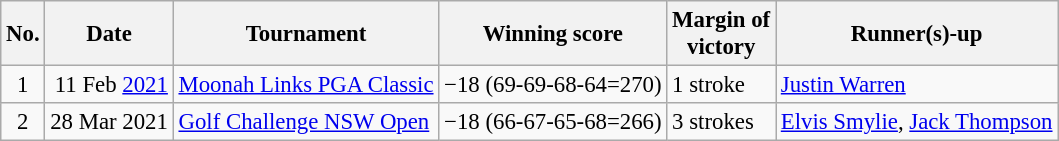<table class="wikitable" style="font-size:95%;">
<tr>
<th>No.</th>
<th>Date</th>
<th>Tournament</th>
<th>Winning score</th>
<th>Margin of<br>victory</th>
<th>Runner(s)-up</th>
</tr>
<tr>
<td align=center>1</td>
<td align=right>11 Feb <a href='#'>2021</a></td>
<td><a href='#'>Moonah Links PGA Classic</a></td>
<td>−18 (69-69-68-64=270)</td>
<td>1 stroke</td>
<td> <a href='#'>Justin Warren</a></td>
</tr>
<tr>
<td align=center>2</td>
<td align=right>28 Mar 2021</td>
<td><a href='#'>Golf Challenge NSW Open</a></td>
<td>−18 (66-67-65-68=266)</td>
<td>3 strokes</td>
<td> <a href='#'>Elvis Smylie</a>,  <a href='#'>Jack Thompson</a></td>
</tr>
</table>
